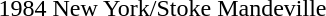<table>
<tr>
<td>1984 New York/Stoke Mandeville<br></td>
<td></td>
<td></td>
<td></td>
</tr>
</table>
